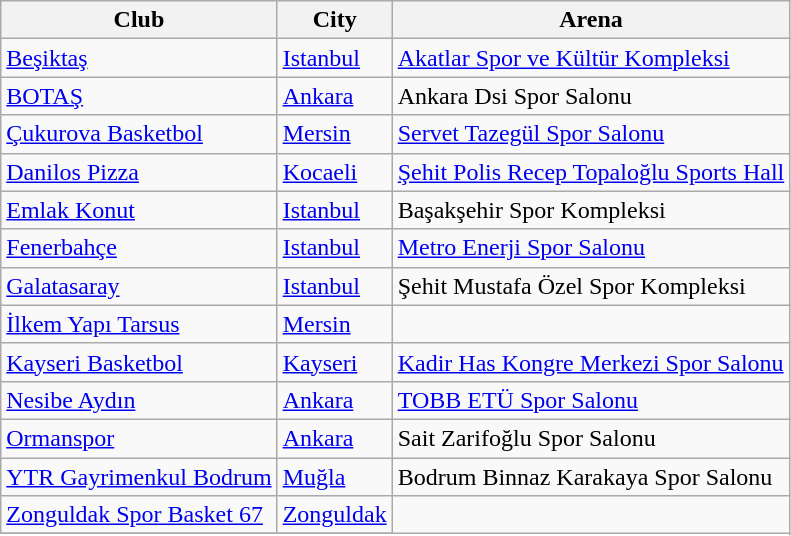<table class="wikitable sortable">
<tr>
<th>Club</th>
<th>City</th>
<th>Arena</th>
</tr>
<tr>
<td><a href='#'>Beşiktaş</a></td>
<td><a href='#'>Istanbul</a></td>
<td><a href='#'>Akatlar Spor ve Kültür Kompleksi</a></td>
</tr>
<tr>
<td><a href='#'>BOTAŞ</a></td>
<td><a href='#'>Ankara</a></td>
<td>Ankara Dsi Spor Salonu</td>
</tr>
<tr>
<td><a href='#'>Çukurova Basketbol</a></td>
<td><a href='#'>Mersin</a></td>
<td><a href='#'>Servet Tazegül Spor Salonu</a></td>
</tr>
<tr>
<td><a href='#'>Danilos Pizza</a></td>
<td><a href='#'>Kocaeli</a></td>
<td><a href='#'>Şehit Polis Recep Topaloğlu Sports Hall</a></td>
</tr>
<tr>
<td><a href='#'>Emlak Konut</a></td>
<td><a href='#'>Istanbul</a></td>
<td>Başakşehir Spor Kompleksi</td>
</tr>
<tr>
<td><a href='#'>Fenerbahçe</a></td>
<td><a href='#'>Istanbul</a></td>
<td><a href='#'>Metro Enerji Spor Salonu</a></td>
</tr>
<tr>
<td><a href='#'>Galatasaray</a></td>
<td><a href='#'>Istanbul</a></td>
<td>Şehit Mustafa Özel Spor Kompleksi</td>
</tr>
<tr>
<td><a href='#'>İlkem Yapı Tarsus</a></td>
<td><a href='#'>Mersin</a></td>
<td></td>
</tr>
<tr>
<td><a href='#'>Kayseri Basketbol</a></td>
<td><a href='#'>Kayseri</a></td>
<td><a href='#'>Kadir Has Kongre Merkezi Spor Salonu</a></td>
</tr>
<tr>
<td><a href='#'>Nesibe Aydın</a></td>
<td><a href='#'>Ankara</a></td>
<td><a href='#'>TOBB ETÜ Spor Salonu</a></td>
</tr>
<tr>
<td><a href='#'>Ormanspor</a></td>
<td><a href='#'>Ankara</a></td>
<td>Sait Zarifoğlu Spor Salonu</td>
</tr>
<tr>
<td><a href='#'>YTR Gayrimenkul Bodrum</a></td>
<td><a href='#'>Muğla</a></td>
<td>Bodrum Binnaz Karakaya Spor Salonu</td>
</tr>
<tr>
<td><a href='#'>Zonguldak Spor Basket 67</a></td>
<td><a href='#'>Zonguldak</a></td>
</tr>
<tr>
</tr>
</table>
